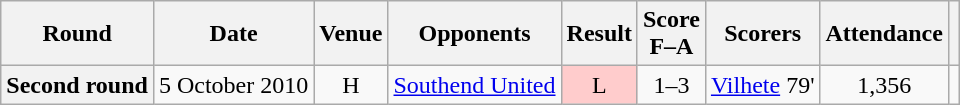<table class="wikitable plainrowheaders" style="text-align:center">
<tr>
<th scope=col>Round</th>
<th scope=col>Date</th>
<th scope=col>Venue</th>
<th scope=col>Opponents</th>
<th scope=col>Result</th>
<th scope=col>Score<br>F–A</th>
<th scope=col>Scorers</th>
<th scope=col>Attendance</th>
<th scope=col></th>
</tr>
<tr>
<th scope=row>Second round</th>
<td>5 October 2010</td>
<td>H</td>
<td align=left><a href='#'>Southend United</a></td>
<td style=background-color:#FFCCCC>L</td>
<td>1–3</td>
<td align=left><a href='#'>Vilhete</a> 79'</td>
<td>1,356</td>
<td></td>
</tr>
</table>
